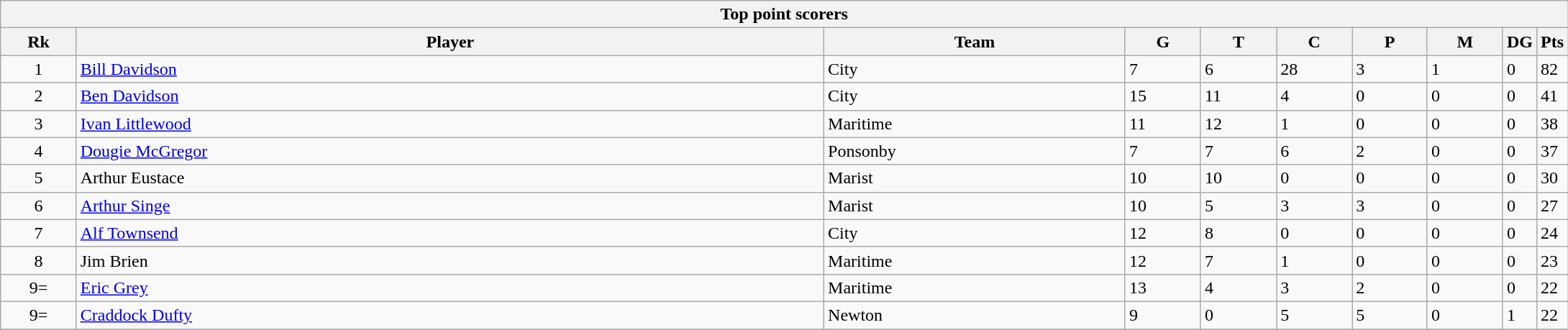<table class="wikitable collapsible sortable" style="text-align:left; font-size:100%; width:115%;">
<tr>
<th colspan="100%">Top point scorers</th>
</tr>
<tr>
<th style="width:5%;">Rk</th>
<th style="width:50%;">Player</th>
<th style="width:20%;">Team</th>
<th style="width:5%;">G</th>
<th style="width:5%;">T</th>
<th style="width:5%;">C</th>
<th style="width:5%;">P</th>
<th style="width:5%;">M</th>
<th style="width:5%;">DG</th>
<th style="width:10%;">Pts<br></th>
</tr>
<tr>
<td style="text-align:center;">1</td>
<td><a href='#'>Bill Davidson</a></td>
<td>City</td>
<td>7</td>
<td>6</td>
<td>28</td>
<td>3</td>
<td>1</td>
<td>0</td>
<td>82</td>
</tr>
<tr>
<td style="text-align:center;">2</td>
<td><a href='#'>Ben Davidson</a></td>
<td>City</td>
<td>15</td>
<td>11</td>
<td>4</td>
<td>0</td>
<td>0</td>
<td>0</td>
<td>41</td>
</tr>
<tr>
<td style="text-align:center;">3</td>
<td><a href='#'>Ivan Littlewood</a></td>
<td>Maritime</td>
<td>11</td>
<td>12</td>
<td>1</td>
<td>0</td>
<td>0</td>
<td>0</td>
<td>38</td>
</tr>
<tr>
<td style="text-align:center;">4</td>
<td><a href='#'>Dougie McGregor</a></td>
<td>Ponsonby</td>
<td>7</td>
<td>7</td>
<td>6</td>
<td>2</td>
<td>0</td>
<td>0</td>
<td>37</td>
</tr>
<tr>
<td style="text-align:center;">5</td>
<td>Arthur Eustace</td>
<td>Marist</td>
<td>10</td>
<td>10</td>
<td>0</td>
<td>0</td>
<td>0</td>
<td>0</td>
<td>30</td>
</tr>
<tr>
<td style="text-align:center;">6</td>
<td><a href='#'>Arthur Singe</a></td>
<td>Marist</td>
<td>10</td>
<td>5</td>
<td>3</td>
<td>3</td>
<td>0</td>
<td>0</td>
<td>27</td>
</tr>
<tr>
<td style="text-align:center;">7</td>
<td><a href='#'>Alf Townsend</a></td>
<td>City</td>
<td>12</td>
<td>8</td>
<td>0</td>
<td>0</td>
<td>0</td>
<td>0</td>
<td>24</td>
</tr>
<tr>
<td style="text-align:center;">8</td>
<td>Jim Brien</td>
<td>Maritime</td>
<td>12</td>
<td>7</td>
<td>1</td>
<td>0</td>
<td>0</td>
<td>0</td>
<td>23</td>
</tr>
<tr>
<td style="text-align:center;">9=</td>
<td><a href='#'>Eric Grey</a></td>
<td>Maritime</td>
<td>13</td>
<td>4</td>
<td>3</td>
<td>2</td>
<td>0</td>
<td>0</td>
<td>22</td>
</tr>
<tr>
<td style="text-align:center;">9=</td>
<td><a href='#'>Craddock Dufty</a></td>
<td>Newton</td>
<td>9</td>
<td>0</td>
<td>5</td>
<td>5</td>
<td>0</td>
<td>1</td>
<td>22</td>
</tr>
<tr>
</tr>
</table>
